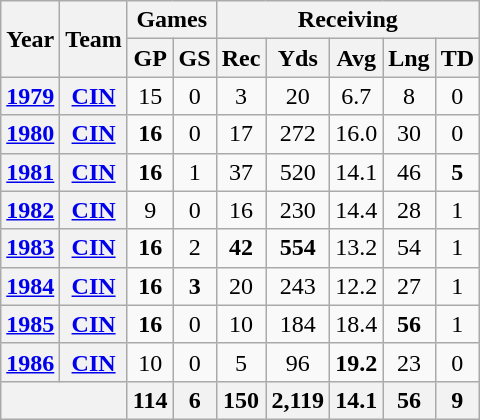<table class="wikitable" style="text-align:center">
<tr>
<th rowspan="2">Year</th>
<th rowspan="2">Team</th>
<th colspan="2">Games</th>
<th colspan="5">Receiving</th>
</tr>
<tr>
<th>GP</th>
<th>GS</th>
<th>Rec</th>
<th>Yds</th>
<th>Avg</th>
<th>Lng</th>
<th>TD</th>
</tr>
<tr>
<th><a href='#'>1979</a></th>
<th><a href='#'>CIN</a></th>
<td>15</td>
<td>0</td>
<td>3</td>
<td>20</td>
<td>6.7</td>
<td>8</td>
<td>0</td>
</tr>
<tr>
<th><a href='#'>1980</a></th>
<th><a href='#'>CIN</a></th>
<td><strong>16</strong></td>
<td>0</td>
<td>17</td>
<td>272</td>
<td>16.0</td>
<td>30</td>
<td>0</td>
</tr>
<tr>
<th><a href='#'>1981</a></th>
<th><a href='#'>CIN</a></th>
<td><strong>16</strong></td>
<td>1</td>
<td>37</td>
<td>520</td>
<td>14.1</td>
<td>46</td>
<td><strong>5</strong></td>
</tr>
<tr>
<th><a href='#'>1982</a></th>
<th><a href='#'>CIN</a></th>
<td>9</td>
<td>0</td>
<td>16</td>
<td>230</td>
<td>14.4</td>
<td>28</td>
<td>1</td>
</tr>
<tr>
<th><a href='#'>1983</a></th>
<th><a href='#'>CIN</a></th>
<td><strong>16</strong></td>
<td>2</td>
<td><strong>42</strong></td>
<td><strong>554</strong></td>
<td>13.2</td>
<td>54</td>
<td>1</td>
</tr>
<tr>
<th><a href='#'>1984</a></th>
<th><a href='#'>CIN</a></th>
<td><strong>16</strong></td>
<td><strong>3</strong></td>
<td>20</td>
<td>243</td>
<td>12.2</td>
<td>27</td>
<td>1</td>
</tr>
<tr>
<th><a href='#'>1985</a></th>
<th><a href='#'>CIN</a></th>
<td><strong>16</strong></td>
<td>0</td>
<td>10</td>
<td>184</td>
<td>18.4</td>
<td><strong>56</strong></td>
<td>1</td>
</tr>
<tr>
<th><a href='#'>1986</a></th>
<th><a href='#'>CIN</a></th>
<td>10</td>
<td>0</td>
<td>5</td>
<td>96</td>
<td><strong>19.2</strong></td>
<td>23</td>
<td>0</td>
</tr>
<tr>
<th colspan="2"></th>
<th>114</th>
<th>6</th>
<th>150</th>
<th>2,119</th>
<th>14.1</th>
<th>56</th>
<th>9</th>
</tr>
</table>
